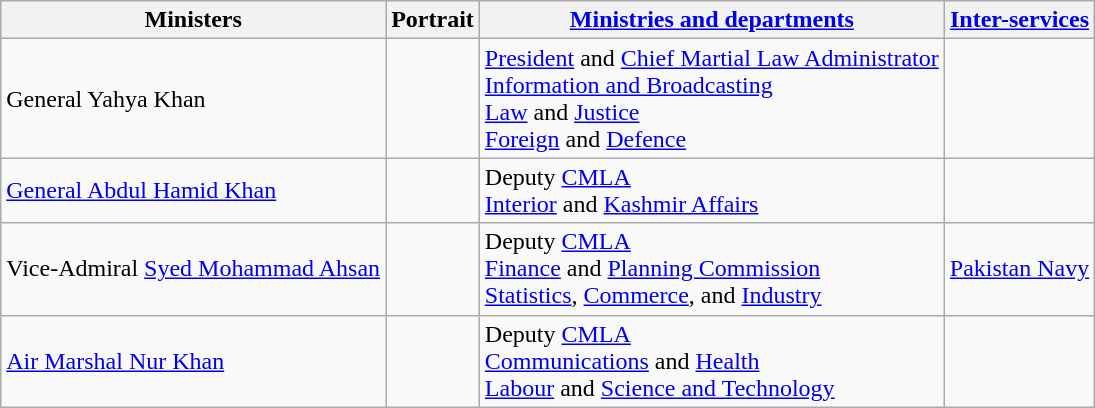<table class="wikitable sortable">
<tr>
<th>Ministers</th>
<th>Portrait</th>
<th><a href='#'>Ministries and departments</a></th>
<th><a href='#'>Inter-services</a></th>
</tr>
<tr>
<td>General Yahya Khan</td>
<td></td>
<td><a href='#'>President</a> and <a href='#'>Chief Martial Law Administrator</a><br><a href='#'>Information and Broadcasting</a><br><a href='#'>Law</a> and <a href='#'>Justice</a><br><a href='#'>Foreign</a> and <a href='#'>Defence</a></td>
<td></td>
</tr>
<tr>
<td><a href='#'>General Abdul Hamid Khan</a></td>
<td></td>
<td>Deputy <a href='#'>CMLA</a><br><a href='#'>Interior</a> and <a href='#'>Kashmir Affairs</a></td>
<td></td>
</tr>
<tr>
<td>Vice-Admiral <a href='#'>Syed Mohammad Ahsan</a></td>
<td></td>
<td>Deputy <a href='#'>CMLA</a><br><a href='#'>Finance</a> and <a href='#'>Planning Commission</a><br><a href='#'>Statistics</a>, <a href='#'>Commerce</a>, and <a href='#'>Industry</a></td>
<td> <a href='#'>Pakistan Navy</a></td>
</tr>
<tr>
<td><a href='#'>Air Marshal Nur Khan</a></td>
<td></td>
<td>Deputy <a href='#'>CMLA</a><br><a href='#'>Communications</a> and <a href='#'>Health</a><br><a href='#'>Labour</a> and <a href='#'>Science and Technology</a></td>
<td></td>
</tr>
</table>
